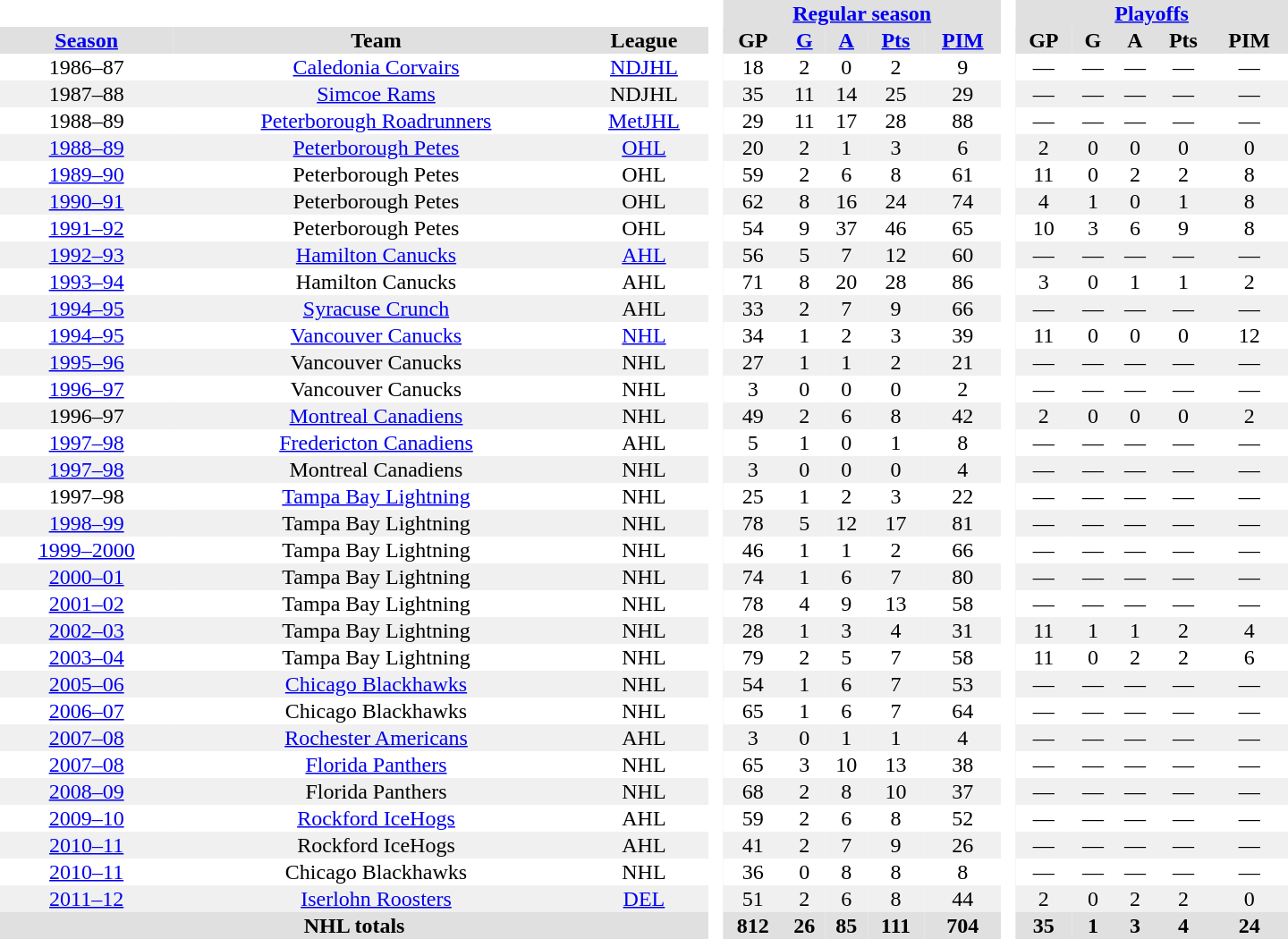<table border="0" cellpadding="1" cellspacing="0" style="text-align:center; width:60em">
<tr bgcolor="#e0e0e0">
<th colspan="3" bgcolor="#ffffff"> </th>
<th rowspan="99" bgcolor="#ffffff"> </th>
<th colspan="5"><a href='#'>Regular season</a></th>
<th rowspan="99" bgcolor="#ffffff"> </th>
<th colspan="5"><a href='#'>Playoffs</a></th>
</tr>
<tr bgcolor="#e0e0e0">
<th><a href='#'>Season</a></th>
<th>Team</th>
<th>League</th>
<th>GP</th>
<th><a href='#'>G</a></th>
<th><a href='#'>A</a></th>
<th><a href='#'>Pts</a></th>
<th><a href='#'>PIM</a></th>
<th>GP</th>
<th>G</th>
<th>A</th>
<th>Pts</th>
<th>PIM</th>
</tr>
<tr>
<td>1986–87</td>
<td><a href='#'>Caledonia Corvairs</a></td>
<td><a href='#'>NDJHL</a></td>
<td>18</td>
<td>2</td>
<td>0</td>
<td>2</td>
<td>9</td>
<td>—</td>
<td>—</td>
<td>—</td>
<td>—</td>
<td>—</td>
</tr>
<tr bgcolor="#f0f0f0">
<td>1987–88</td>
<td><a href='#'>Simcoe Rams</a></td>
<td>NDJHL</td>
<td>35</td>
<td>11</td>
<td>14</td>
<td>25</td>
<td>29</td>
<td>—</td>
<td>—</td>
<td>—</td>
<td>—</td>
<td>—</td>
</tr>
<tr>
<td>1988–89</td>
<td><a href='#'>Peterborough Roadrunners</a></td>
<td><a href='#'>MetJHL</a></td>
<td>29</td>
<td>11</td>
<td>17</td>
<td>28</td>
<td>88</td>
<td>—</td>
<td>—</td>
<td>—</td>
<td>—</td>
<td>—</td>
</tr>
<tr bgcolor="#f0f0f0">
<td><a href='#'>1988–89</a></td>
<td><a href='#'>Peterborough Petes</a></td>
<td><a href='#'>OHL</a></td>
<td>20</td>
<td>2</td>
<td>1</td>
<td>3</td>
<td>6</td>
<td>2</td>
<td>0</td>
<td>0</td>
<td>0</td>
<td>0</td>
</tr>
<tr>
<td><a href='#'>1989–90</a></td>
<td>Peterborough Petes</td>
<td>OHL</td>
<td>59</td>
<td>2</td>
<td>6</td>
<td>8</td>
<td>61</td>
<td>11</td>
<td>0</td>
<td>2</td>
<td>2</td>
<td>8</td>
</tr>
<tr bgcolor="#f0f0f0">
<td><a href='#'>1990–91</a></td>
<td>Peterborough Petes</td>
<td>OHL</td>
<td>62</td>
<td>8</td>
<td>16</td>
<td>24</td>
<td>74</td>
<td>4</td>
<td>1</td>
<td>0</td>
<td>1</td>
<td>8</td>
</tr>
<tr>
<td><a href='#'>1991–92</a></td>
<td>Peterborough Petes</td>
<td>OHL</td>
<td>54</td>
<td>9</td>
<td>37</td>
<td>46</td>
<td>65</td>
<td>10</td>
<td>3</td>
<td>6</td>
<td>9</td>
<td>8</td>
</tr>
<tr bgcolor="#f0f0f0">
<td><a href='#'>1992–93</a></td>
<td><a href='#'>Hamilton Canucks</a></td>
<td><a href='#'>AHL</a></td>
<td>56</td>
<td>5</td>
<td>7</td>
<td>12</td>
<td>60</td>
<td>—</td>
<td>—</td>
<td>—</td>
<td>—</td>
<td>—</td>
</tr>
<tr>
<td><a href='#'>1993–94</a></td>
<td>Hamilton Canucks</td>
<td>AHL</td>
<td>71</td>
<td>8</td>
<td>20</td>
<td>28</td>
<td>86</td>
<td>3</td>
<td>0</td>
<td>1</td>
<td>1</td>
<td>2</td>
</tr>
<tr bgcolor="#f0f0f0">
<td><a href='#'>1994–95</a></td>
<td><a href='#'>Syracuse Crunch</a></td>
<td>AHL</td>
<td>33</td>
<td>2</td>
<td>7</td>
<td>9</td>
<td>66</td>
<td>—</td>
<td>—</td>
<td>—</td>
<td>—</td>
<td>—</td>
</tr>
<tr>
<td><a href='#'>1994–95</a></td>
<td><a href='#'>Vancouver Canucks</a></td>
<td><a href='#'>NHL</a></td>
<td>34</td>
<td>1</td>
<td>2</td>
<td>3</td>
<td>39</td>
<td>11</td>
<td>0</td>
<td>0</td>
<td>0</td>
<td>12</td>
</tr>
<tr bgcolor="#f0f0f0">
<td><a href='#'>1995–96</a></td>
<td>Vancouver Canucks</td>
<td>NHL</td>
<td>27</td>
<td>1</td>
<td>1</td>
<td>2</td>
<td>21</td>
<td>—</td>
<td>—</td>
<td>—</td>
<td>—</td>
<td>—</td>
</tr>
<tr>
<td><a href='#'>1996–97</a></td>
<td>Vancouver Canucks</td>
<td>NHL</td>
<td>3</td>
<td>0</td>
<td>0</td>
<td>0</td>
<td>2</td>
<td>—</td>
<td>—</td>
<td>—</td>
<td>—</td>
<td>—</td>
</tr>
<tr bgcolor="#f0f0f0">
<td>1996–97</td>
<td><a href='#'>Montreal Canadiens</a></td>
<td>NHL</td>
<td>49</td>
<td>2</td>
<td>6</td>
<td>8</td>
<td>42</td>
<td>2</td>
<td>0</td>
<td>0</td>
<td>0</td>
<td>2</td>
</tr>
<tr>
<td><a href='#'>1997–98</a></td>
<td><a href='#'>Fredericton Canadiens</a></td>
<td>AHL</td>
<td>5</td>
<td>1</td>
<td>0</td>
<td>1</td>
<td>8</td>
<td>—</td>
<td>—</td>
<td>—</td>
<td>—</td>
<td>—</td>
</tr>
<tr bgcolor="#f0f0f0">
<td><a href='#'>1997–98</a></td>
<td>Montreal Canadiens</td>
<td>NHL</td>
<td>3</td>
<td>0</td>
<td>0</td>
<td>0</td>
<td>4</td>
<td>—</td>
<td>—</td>
<td>—</td>
<td>—</td>
<td>—</td>
</tr>
<tr>
<td>1997–98</td>
<td><a href='#'>Tampa Bay Lightning</a></td>
<td>NHL</td>
<td>25</td>
<td>1</td>
<td>2</td>
<td>3</td>
<td>22</td>
<td>—</td>
<td>—</td>
<td>—</td>
<td>—</td>
<td>—</td>
</tr>
<tr bgcolor="#f0f0f0">
<td><a href='#'>1998–99</a></td>
<td>Tampa Bay Lightning</td>
<td>NHL</td>
<td>78</td>
<td>5</td>
<td>12</td>
<td>17</td>
<td>81</td>
<td>—</td>
<td>—</td>
<td>—</td>
<td>—</td>
<td>—</td>
</tr>
<tr>
<td><a href='#'>1999–2000</a></td>
<td>Tampa Bay Lightning</td>
<td>NHL</td>
<td>46</td>
<td>1</td>
<td>1</td>
<td>2</td>
<td>66</td>
<td>—</td>
<td>—</td>
<td>—</td>
<td>—</td>
<td>—</td>
</tr>
<tr bgcolor="#f0f0f0">
<td><a href='#'>2000–01</a></td>
<td>Tampa Bay Lightning</td>
<td>NHL</td>
<td>74</td>
<td>1</td>
<td>6</td>
<td>7</td>
<td>80</td>
<td>—</td>
<td>—</td>
<td>—</td>
<td>—</td>
<td>—</td>
</tr>
<tr>
<td><a href='#'>2001–02</a></td>
<td>Tampa Bay Lightning</td>
<td>NHL</td>
<td>78</td>
<td>4</td>
<td>9</td>
<td>13</td>
<td>58</td>
<td>—</td>
<td>—</td>
<td>—</td>
<td>—</td>
<td>—</td>
</tr>
<tr bgcolor="#f0f0f0">
<td><a href='#'>2002–03</a></td>
<td>Tampa Bay Lightning</td>
<td>NHL</td>
<td>28</td>
<td>1</td>
<td>3</td>
<td>4</td>
<td>31</td>
<td>11</td>
<td>1</td>
<td>1</td>
<td>2</td>
<td>4</td>
</tr>
<tr>
<td><a href='#'>2003–04</a></td>
<td>Tampa Bay Lightning</td>
<td>NHL</td>
<td>79</td>
<td>2</td>
<td>5</td>
<td>7</td>
<td>58</td>
<td>11</td>
<td>0</td>
<td>2</td>
<td>2</td>
<td>6</td>
</tr>
<tr bgcolor="#f0f0f0">
<td><a href='#'>2005–06</a></td>
<td><a href='#'>Chicago Blackhawks</a></td>
<td>NHL</td>
<td>54</td>
<td>1</td>
<td>6</td>
<td>7</td>
<td>53</td>
<td>—</td>
<td>—</td>
<td>—</td>
<td>—</td>
<td>—</td>
</tr>
<tr>
<td><a href='#'>2006–07</a></td>
<td>Chicago Blackhawks</td>
<td>NHL</td>
<td>65</td>
<td>1</td>
<td>6</td>
<td>7</td>
<td>64</td>
<td>—</td>
<td>—</td>
<td>—</td>
<td>—</td>
<td>—</td>
</tr>
<tr bgcolor="#f0f0f0">
<td><a href='#'>2007–08</a></td>
<td><a href='#'>Rochester Americans</a></td>
<td>AHL</td>
<td>3</td>
<td>0</td>
<td>1</td>
<td>1</td>
<td>4</td>
<td>—</td>
<td>—</td>
<td>—</td>
<td>—</td>
<td>—</td>
</tr>
<tr>
<td><a href='#'>2007–08</a></td>
<td><a href='#'>Florida Panthers</a></td>
<td>NHL</td>
<td>65</td>
<td>3</td>
<td>10</td>
<td>13</td>
<td>38</td>
<td>—</td>
<td>—</td>
<td>—</td>
<td>—</td>
<td>—</td>
</tr>
<tr bgcolor="#f0f0f0">
<td><a href='#'>2008–09</a></td>
<td>Florida Panthers</td>
<td>NHL</td>
<td>68</td>
<td>2</td>
<td>8</td>
<td>10</td>
<td>37</td>
<td>—</td>
<td>—</td>
<td>—</td>
<td>—</td>
<td>—</td>
</tr>
<tr>
<td><a href='#'>2009–10</a></td>
<td><a href='#'>Rockford IceHogs</a></td>
<td>AHL</td>
<td>59</td>
<td>2</td>
<td>6</td>
<td>8</td>
<td>52</td>
<td>—</td>
<td>—</td>
<td>—</td>
<td>—</td>
<td>—</td>
</tr>
<tr bgcolor="#f0f0f0">
<td><a href='#'>2010–11</a></td>
<td>Rockford IceHogs</td>
<td>AHL</td>
<td>41</td>
<td>2</td>
<td>7</td>
<td>9</td>
<td>26</td>
<td>—</td>
<td>—</td>
<td>—</td>
<td>—</td>
<td>—</td>
</tr>
<tr>
<td><a href='#'>2010–11</a></td>
<td>Chicago Blackhawks</td>
<td>NHL</td>
<td>36</td>
<td>0</td>
<td>8</td>
<td>8</td>
<td>8</td>
<td>—</td>
<td>—</td>
<td>—</td>
<td>—</td>
<td>—</td>
</tr>
<tr bgcolor="#f0f0f0">
<td><a href='#'>2011–12</a></td>
<td><a href='#'>Iserlohn Roosters</a></td>
<td><a href='#'>DEL</a></td>
<td>51</td>
<td>2</td>
<td>6</td>
<td>8</td>
<td>44</td>
<td>2</td>
<td>0</td>
<td>2</td>
<td>2</td>
<td>0</td>
</tr>
<tr bgcolor="#e0e0e0">
<th colspan="3">NHL totals</th>
<th>812</th>
<th>26</th>
<th>85</th>
<th>111</th>
<th>704</th>
<th>35</th>
<th>1</th>
<th>3</th>
<th>4</th>
<th>24</th>
</tr>
</table>
